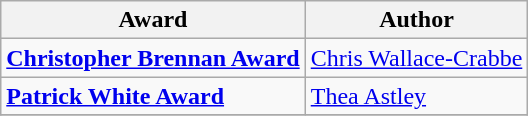<table class="wikitable">
<tr>
<th>Award</th>
<th>Author</th>
</tr>
<tr>
<td><strong><a href='#'>Christopher Brennan Award</a></strong></td>
<td><a href='#'>Chris Wallace-Crabbe</a></td>
</tr>
<tr>
<td><strong><a href='#'>Patrick White Award</a></strong></td>
<td><a href='#'>Thea Astley</a></td>
</tr>
<tr>
</tr>
</table>
